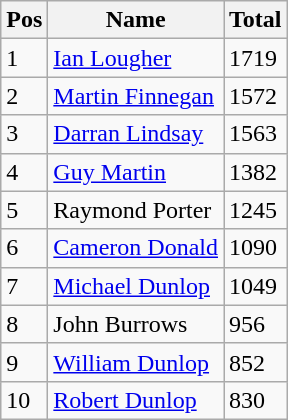<table class="wikitable" border="1">
<tr>
<th>Pos</th>
<th>Name</th>
<th>Total</th>
</tr>
<tr>
<td>1</td>
<td><a href='#'>Ian Lougher</a></td>
<td>1719</td>
</tr>
<tr>
<td>2</td>
<td><a href='#'>Martin Finnegan</a></td>
<td>1572</td>
</tr>
<tr>
<td>3</td>
<td><a href='#'>Darran Lindsay</a></td>
<td>1563</td>
</tr>
<tr>
<td>4</td>
<td><a href='#'>Guy Martin</a></td>
<td>1382</td>
</tr>
<tr>
<td>5</td>
<td>Raymond Porter</td>
<td>1245</td>
</tr>
<tr>
<td>6</td>
<td><a href='#'>Cameron Donald</a></td>
<td>1090</td>
</tr>
<tr>
<td>7</td>
<td><a href='#'>Michael Dunlop</a></td>
<td>1049</td>
</tr>
<tr>
<td>8</td>
<td>John Burrows</td>
<td>956</td>
</tr>
<tr>
<td>9</td>
<td><a href='#'>William Dunlop</a></td>
<td>852</td>
</tr>
<tr>
<td>10</td>
<td><a href='#'>Robert Dunlop</a></td>
<td>830</td>
</tr>
</table>
